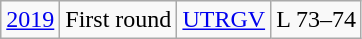<table class="wikitable">
<tr align="center">
<td><a href='#'>2019</a></td>
<td>First round</td>
<td><a href='#'>UTRGV</a></td>
<td>L 73–74</td>
</tr>
</table>
